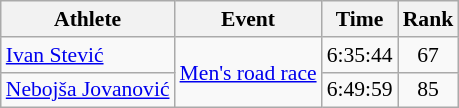<table class=wikitable style="font-size:90%">
<tr>
<th>Athlete</th>
<th>Event</th>
<th>Time</th>
<th>Rank</th>
</tr>
<tr align=center>
<td align=left><a href='#'>Ivan Stević</a></td>
<td align=left rowspan=2><a href='#'>Men's road race</a></td>
<td>6:35:44</td>
<td>67</td>
</tr>
<tr align=center>
<td align=left><a href='#'>Nebojša Jovanović</a></td>
<td>6:49:59</td>
<td>85</td>
</tr>
</table>
